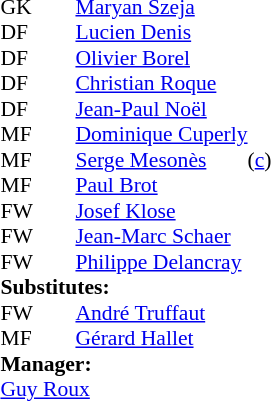<table style="font-size: 90%" cellspacing="0" cellpadding="0" align=center>
<tr>
<td colspan=4></td>
</tr>
<tr>
<th width=25></th>
<th width=25></th>
</tr>
<tr>
<td>GK</td>
<td><strong> </strong></td>
<td> <a href='#'>Maryan Szeja</a></td>
</tr>
<tr>
<td>DF</td>
<td><strong> </strong></td>
<td> <a href='#'>Lucien Denis</a></td>
</tr>
<tr>
<td>DF</td>
<td><strong> </strong></td>
<td> <a href='#'>Olivier Borel</a></td>
</tr>
<tr>
<td>DF</td>
<td><strong> </strong></td>
<td> <a href='#'>Christian Roque</a></td>
</tr>
<tr>
<td>DF</td>
<td><strong> </strong></td>
<td> <a href='#'>Jean-Paul Noël</a></td>
</tr>
<tr>
<td>MF</td>
<td><strong> </strong></td>
<td> <a href='#'>Dominique Cuperly</a></td>
</tr>
<tr>
<td>MF</td>
<td><strong> </strong></td>
<td> <a href='#'>Serge Mesonès</a></td>
<td>(<a href='#'>c</a>)</td>
</tr>
<tr>
<td>MF</td>
<td><strong> </strong></td>
<td> <a href='#'>Paul Brot</a></td>
</tr>
<tr>
<td>FW</td>
<td><strong> </strong></td>
<td> <a href='#'>Josef Klose</a></td>
</tr>
<tr>
<td>FW</td>
<td><strong> </strong></td>
<td> <a href='#'>Jean-Marc Schaer</a></td>
<td></td>
<td></td>
</tr>
<tr>
<td>FW</td>
<td><strong> </strong></td>
<td> <a href='#'>Philippe Delancray</a></td>
<td></td>
<td></td>
</tr>
<tr>
<td colspan=3><strong>Substitutes:</strong></td>
</tr>
<tr>
<td>FW</td>
<td><strong> </strong></td>
<td> <a href='#'>André Truffaut</a></td>
<td></td>
<td></td>
</tr>
<tr>
<td>MF</td>
<td><strong> </strong></td>
<td> <a href='#'>Gérard Hallet</a></td>
<td></td>
<td></td>
</tr>
<tr>
<td colspan=3><strong>Manager:</strong></td>
</tr>
<tr>
<td colspan=4> <a href='#'>Guy Roux</a></td>
</tr>
</table>
